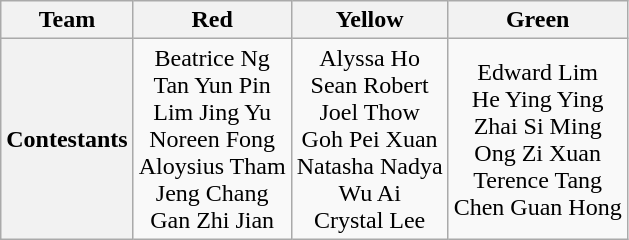<table class="wikitable" style="text-align:center;">
<tr>
<th scope="col">Team</th>
<th scope="col">Red</th>
<th scope="col">Yellow</th>
<th scope="col">Green  </th>
</tr>
<tr>
<th>Contestants</th>
<td>Beatrice Ng <br> Tan Yun Pin <br> Lim Jing Yu <br> Noreen Fong <br> Aloysius Tham <br> Jeng Chang <br> Gan Zhi Jian</td>
<td>Alyssa Ho <br> Sean Robert <br> Joel Thow <br> Goh Pei Xuan <br> Natasha Nadya <br> Wu Ai <br> Crystal Lee</td>
<td>Edward Lim <br> He Ying Ying <br> Zhai Si Ming <br> Ong Zi Xuan <br> Terence Tang <br> Chen Guan Hong</td>
</tr>
</table>
